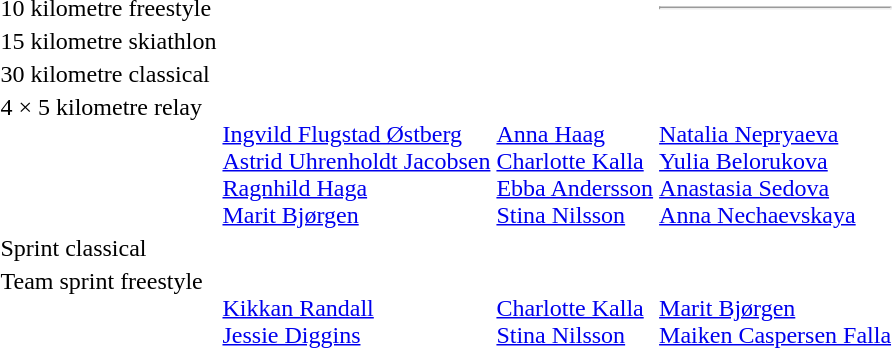<table>
<tr valign="top">
<td>10 kilometre freestyle <br></td>
<td></td>
<td></td>
<td><hr></td>
</tr>
<tr valign="top">
<td>15 kilometre skiathlon <br></td>
<td></td>
<td></td>
<td></td>
</tr>
<tr valign="top">
<td>30 kilometre classical <br></td>
<td></td>
<td></td>
<td></td>
</tr>
<tr valign="top">
<td>4 × 5 kilometre relay <br></td>
<td><br><a href='#'>Ingvild Flugstad Østberg</a><br><a href='#'>Astrid Uhrenholdt Jacobsen</a><br><a href='#'>Ragnhild Haga</a><br><a href='#'>Marit Bjørgen</a></td>
<td><br><a href='#'>Anna Haag</a><br><a href='#'>Charlotte Kalla</a><br><a href='#'>Ebba Andersson</a><br><a href='#'>Stina Nilsson</a></td>
<td><br><a href='#'>Natalia Nepryaeva</a><br><a href='#'>Yulia Belorukova</a><br><a href='#'>Anastasia Sedova</a><br><a href='#'>Anna Nechaevskaya</a></td>
</tr>
<tr valign="top">
<td>Sprint classical <br></td>
<td></td>
<td></td>
<td></td>
</tr>
<tr valign="top">
<td>Team sprint freestyle <br></td>
<td><br><a href='#'>Kikkan Randall</a><br><a href='#'>Jessie Diggins</a></td>
<td><br><a href='#'>Charlotte Kalla</a><br><a href='#'>Stina Nilsson</a></td>
<td><br><a href='#'>Marit Bjørgen</a><br><a href='#'>Maiken Caspersen Falla</a></td>
</tr>
</table>
